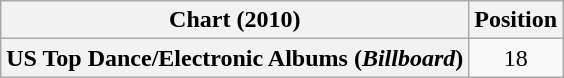<table class="wikitable plainrowheaders" style="text-align:center">
<tr>
<th scope="col">Chart (2010)</th>
<th scope="col">Position</th>
</tr>
<tr>
<th scope="row">US Top Dance/Electronic Albums (<em>Billboard</em>)</th>
<td>18</td>
</tr>
</table>
